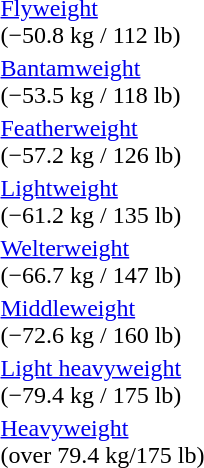<table>
<tr valign="top">
<td><a href='#'>Flyweight</a><br>(−50.8 kg / 112 lb)<br></td>
<td></td>
<td></td>
<td></td>
</tr>
<tr valign="top">
<td><a href='#'>Bantamweight</a><br>(−53.5 kg / 118 lb)<br></td>
<td></td>
<td></td>
<td></td>
</tr>
<tr valign="top">
<td><a href='#'>Featherweight</a><br>(−57.2 kg / 126 lb)<br></td>
<td></td>
<td></td>
<td></td>
</tr>
<tr valign="top">
<td><a href='#'>Lightweight</a><br>(−61.2 kg / 135 lb)<br></td>
<td></td>
<td></td>
<td></td>
</tr>
<tr valign="top">
<td><a href='#'>Welterweight</a><br>(−66.7 kg / 147 lb)<br></td>
<td></td>
<td></td>
<td></td>
</tr>
<tr valign="top">
<td><a href='#'>Middleweight</a><br>(−72.6 kg / 160 lb)<br></td>
<td></td>
<td></td>
<td></td>
</tr>
<tr valign="top">
<td><a href='#'>Light heavyweight</a><br>(−79.4 kg / 175 lb)<br></td>
<td></td>
<td></td>
<td></td>
</tr>
<tr valign="top">
<td><a href='#'>Heavyweight</a><br>(over 79.4 kg/175 lb)<br></td>
<td></td>
<td></td>
<td></td>
</tr>
</table>
